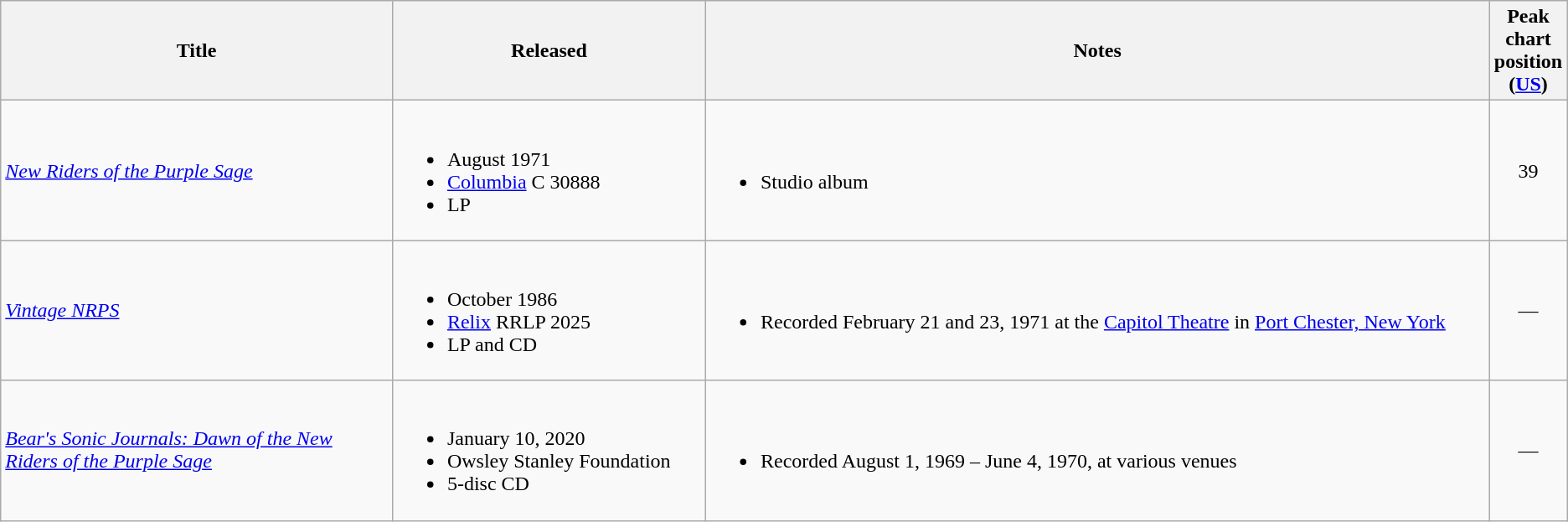<table class="wikitable">
<tr>
<th scope="col" width=25%>Title</th>
<th scope="col" width=20%>Released</th>
<th scope="col" width=50%>Notes</th>
<th scope="col" width=5%>Peak chart position (<a href='#'>US</a>)</th>
</tr>
<tr>
<td><em><a href='#'>New Riders of the Purple Sage</a></em></td>
<td><br><ul><li>August 1971</li><li><a href='#'>Columbia</a> C 30888</li><li>LP</li></ul></td>
<td><br><ul><li>Studio album</li></ul></td>
<td align="center">39</td>
</tr>
<tr>
<td><em><a href='#'>Vintage NRPS</a></em></td>
<td><br><ul><li>October 1986</li><li><a href='#'>Relix</a> RRLP 2025</li><li>LP and CD</li></ul></td>
<td><br><ul><li>Recorded February 21 and 23, 1971 at the <a href='#'>Capitol Theatre</a> in <a href='#'>Port Chester, New York</a></li></ul></td>
<td align="center">—</td>
</tr>
<tr>
<td><em><a href='#'>Bear's Sonic Journals: Dawn of the New Riders of the Purple Sage</a></em></td>
<td><br><ul><li>January 10, 2020</li><li>Owsley Stanley Foundation</li><li>5-disc CD</li></ul></td>
<td><br><ul><li>Recorded August 1, 1969 – June 4, 1970, at various venues</li></ul></td>
<td align="center">—</td>
</tr>
</table>
